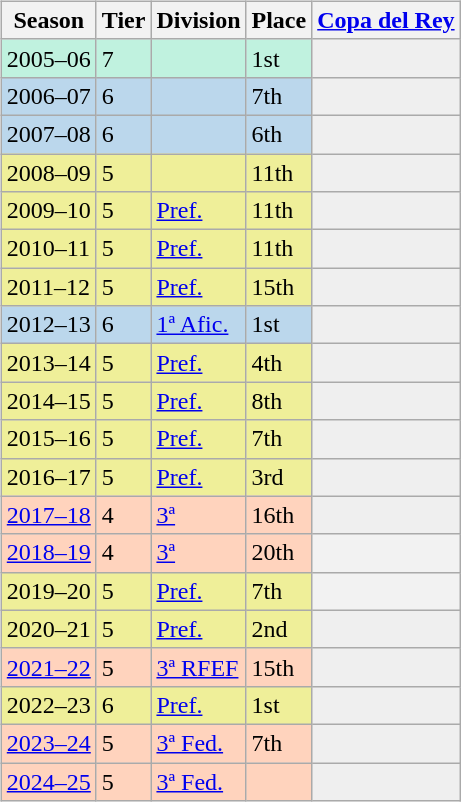<table>
<tr>
<td valign="top" width=0%><br><table class="wikitable">
<tr style="background:#f0f6fa;">
<th>Season</th>
<th>Tier</th>
<th>Division</th>
<th>Place</th>
<th><a href='#'>Copa del Rey</a></th>
</tr>
<tr>
<td style="background:#C0F2DF;">2005–06</td>
<td style="background:#C0F2DF;">7</td>
<td style="background:#C0F2DF;"></td>
<td style="background:#C0F2DF;">1st</td>
<th style="background:#efefef;"></th>
</tr>
<tr>
<td style="background:#BBD7EC;">2006–07</td>
<td style="background:#BBD7EC;">6</td>
<td style="background:#BBD7EC;"></td>
<td style="background:#BBD7EC;">7th</td>
<th style="background:#efefef;"></th>
</tr>
<tr>
<td style="background:#BBD7EC;">2007–08</td>
<td style="background:#BBD7EC;">6</td>
<td style="background:#BBD7EC;"></td>
<td style="background:#BBD7EC;">6th</td>
<th style="background:#efefef;"></th>
</tr>
<tr>
<td style="background:#EFEF99;">2008–09</td>
<td style="background:#EFEF99;">5</td>
<td style="background:#EFEF99;"></td>
<td style="background:#EFEF99;">11th</td>
<td style="background:#efefef;"></td>
</tr>
<tr>
<td style="background:#EFEF99;">2009–10</td>
<td style="background:#EFEF99;">5</td>
<td style="background:#EFEF99;"><a href='#'>Pref.</a></td>
<td style="background:#EFEF99;">11th</td>
<td style="background:#efefef;"></td>
</tr>
<tr>
<td style="background:#EFEF99;">2010–11</td>
<td style="background:#EFEF99;">5</td>
<td style="background:#EFEF99;"><a href='#'>Pref.</a></td>
<td style="background:#EFEF99;">11th</td>
<td style="background:#efefef;"></td>
</tr>
<tr>
<td style="background:#EFEF99;">2011–12</td>
<td style="background:#EFEF99;">5</td>
<td style="background:#EFEF99;"><a href='#'>Pref.</a></td>
<td style="background:#EFEF99;">15th</td>
<td style="background:#efefef;"></td>
</tr>
<tr>
<td style="background:#BBD7EC;">2012–13</td>
<td style="background:#BBD7EC;">6</td>
<td style="background:#BBD7EC;"><a href='#'>1ª Afic.</a></td>
<td style="background:#BBD7EC;">1st</td>
<th style="background:#efefef;"></th>
</tr>
<tr>
<td style="background:#EFEF99;">2013–14</td>
<td style="background:#EFEF99;">5</td>
<td style="background:#EFEF99;"><a href='#'>Pref.</a></td>
<td style="background:#EFEF99;">4th</td>
<td style="background:#efefef;"></td>
</tr>
<tr>
<td style="background:#EFEF99;">2014–15</td>
<td style="background:#EFEF99;">5</td>
<td style="background:#EFEF99;"><a href='#'>Pref.</a></td>
<td style="background:#EFEF99;">8th</td>
<td style="background:#efefef;"></td>
</tr>
<tr>
<td style="background:#EFEF99;">2015–16</td>
<td style="background:#EFEF99;">5</td>
<td style="background:#EFEF99;"><a href='#'>Pref.</a></td>
<td style="background:#EFEF99;">7th</td>
<td style="background:#efefef;"></td>
</tr>
<tr>
<td style="background:#EFEF99;">2016–17</td>
<td style="background:#EFEF99;">5</td>
<td style="background:#EFEF99;"><a href='#'>Pref.</a></td>
<td style="background:#EFEF99;">3rd</td>
<td style="background:#efefef;"></td>
</tr>
<tr>
<td style="background:#FFD3BD;"><a href='#'>2017–18</a></td>
<td style="background:#FFD3BD;">4</td>
<td style="background:#FFD3BD;"><a href='#'>3ª</a></td>
<td style="background:#FFD3BD;">16th</td>
<td style="background:#efefef;"></td>
</tr>
<tr>
<td style="background:#FFD3BD;"><a href='#'>2018–19</a></td>
<td style="background:#FFD3BD;">4</td>
<td style="background:#FFD3BD;"><a href='#'>3ª</a></td>
<td style="background:#FFD3BD;">20th</td>
<th></th>
</tr>
<tr>
<td style="background:#EFEF99;">2019–20</td>
<td style="background:#EFEF99;">5</td>
<td style="background:#EFEF99;"><a href='#'>Pref.</a></td>
<td style="background:#EFEF99;">7th</td>
<th></th>
</tr>
<tr>
<td style="background:#EFEF99;">2020–21</td>
<td style="background:#EFEF99;">5</td>
<td style="background:#EFEF99;"><a href='#'>Pref.</a></td>
<td style="background:#EFEF99;">2nd</td>
<td style="background:#efefef;"></td>
</tr>
<tr>
<td style="background:#FFD3BD;"><a href='#'>2021–22</a></td>
<td style="background:#FFD3BD;">5</td>
<td style="background:#FFD3BD;"><a href='#'>3ª RFEF</a></td>
<td style="background:#FFD3BD;">15th</td>
<th style="background:#efefef;"></th>
</tr>
<tr>
<td style="background:#EFEF99;">2022–23</td>
<td style="background:#EFEF99;">6</td>
<td style="background:#EFEF99;"><a href='#'>Pref.</a></td>
<td style="background:#EFEF99;">1st</td>
<td style="background:#efefef;"></td>
</tr>
<tr>
<td style="background:#FFD3BD;"><a href='#'>2023–24</a></td>
<td style="background:#FFD3BD;">5</td>
<td style="background:#FFD3BD;"><a href='#'>3ª Fed.</a></td>
<td style="background:#FFD3BD;">7th</td>
<th style="background:#efefef;"></th>
</tr>
<tr>
<td style="background:#FFD3BD;"><a href='#'>2024–25</a></td>
<td style="background:#FFD3BD;">5</td>
<td style="background:#FFD3BD;"><a href='#'>3ª Fed.</a></td>
<td style="background:#FFD3BD;"></td>
<th style="background:#efefef;"></th>
</tr>
</table>
</td>
</tr>
</table>
